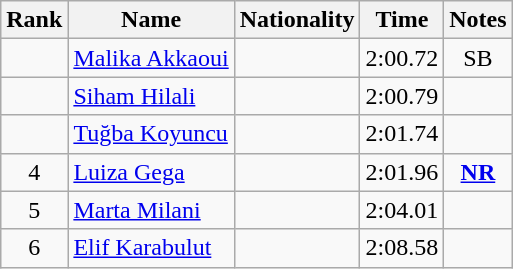<table class="wikitable sortable" style="text-align:center">
<tr>
<th>Rank</th>
<th>Name</th>
<th>Nationality</th>
<th>Time</th>
<th>Notes</th>
</tr>
<tr>
<td></td>
<td align="left"><a href='#'>Malika Akkaoui</a></td>
<td align="left"></td>
<td>2:00.72</td>
<td>SB</td>
</tr>
<tr>
<td></td>
<td align="left"><a href='#'>Siham Hilali</a></td>
<td align="left"></td>
<td>2:00.79</td>
<td></td>
</tr>
<tr>
<td></td>
<td align="left"><a href='#'>Tuğba Koyuncu</a></td>
<td align="left"></td>
<td>2:01.74</td>
<td></td>
</tr>
<tr>
<td>4</td>
<td align="left"><a href='#'>Luiza Gega</a></td>
<td align="left"></td>
<td>2:01.96</td>
<td><strong><a href='#'>NR</a></strong></td>
</tr>
<tr>
<td>5</td>
<td align="left"><a href='#'>Marta Milani</a></td>
<td align="left"></td>
<td>2:04.01</td>
<td></td>
</tr>
<tr>
<td>6</td>
<td align="left"><a href='#'>Elif Karabulut</a></td>
<td align="left"></td>
<td>2:08.58</td>
<td></td>
</tr>
</table>
